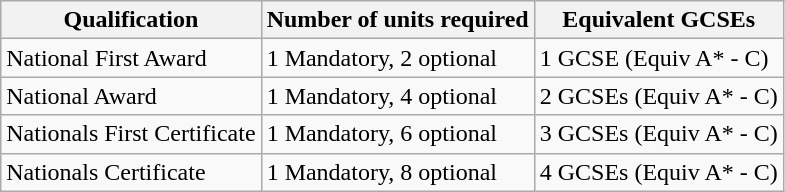<table class="wikitable">
<tr>
<th>Qualification</th>
<th>Number of units required</th>
<th>Equivalent GCSEs</th>
</tr>
<tr>
<td>National First Award</td>
<td>1 Mandatory, 2 optional</td>
<td>1 GCSE (Equiv A* - C)</td>
</tr>
<tr>
<td>National Award</td>
<td>1 Mandatory, 4 optional</td>
<td>2 GCSEs (Equiv A* - C)</td>
</tr>
<tr>
<td>Nationals First Certificate</td>
<td>1 Mandatory, 6 optional</td>
<td>3 GCSEs (Equiv A* - C)</td>
</tr>
<tr>
<td>Nationals Certificate</td>
<td>1 Mandatory, 8 optional</td>
<td>4 GCSEs (Equiv A* - C)</td>
</tr>
</table>
